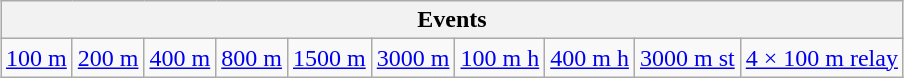<table class="wikitable" style="margin: 1em auto 1em auto">
<tr>
<th colspan=12>Events</th>
</tr>
<tr>
<td><a href='#'>100 m</a></td>
<td><a href='#'>200 m</a></td>
<td><a href='#'>400 m</a></td>
<td><a href='#'>800 m</a></td>
<td><a href='#'>1500 m</a></td>
<td><a href='#'>3000 m</a></td>
<td><a href='#'>100 m h</a></td>
<td><a href='#'>400 m h</a></td>
<td><a href='#'>3000 m st</a></td>
<td><a href='#'>4 × 100 m relay</a></td>
</tr>
</table>
